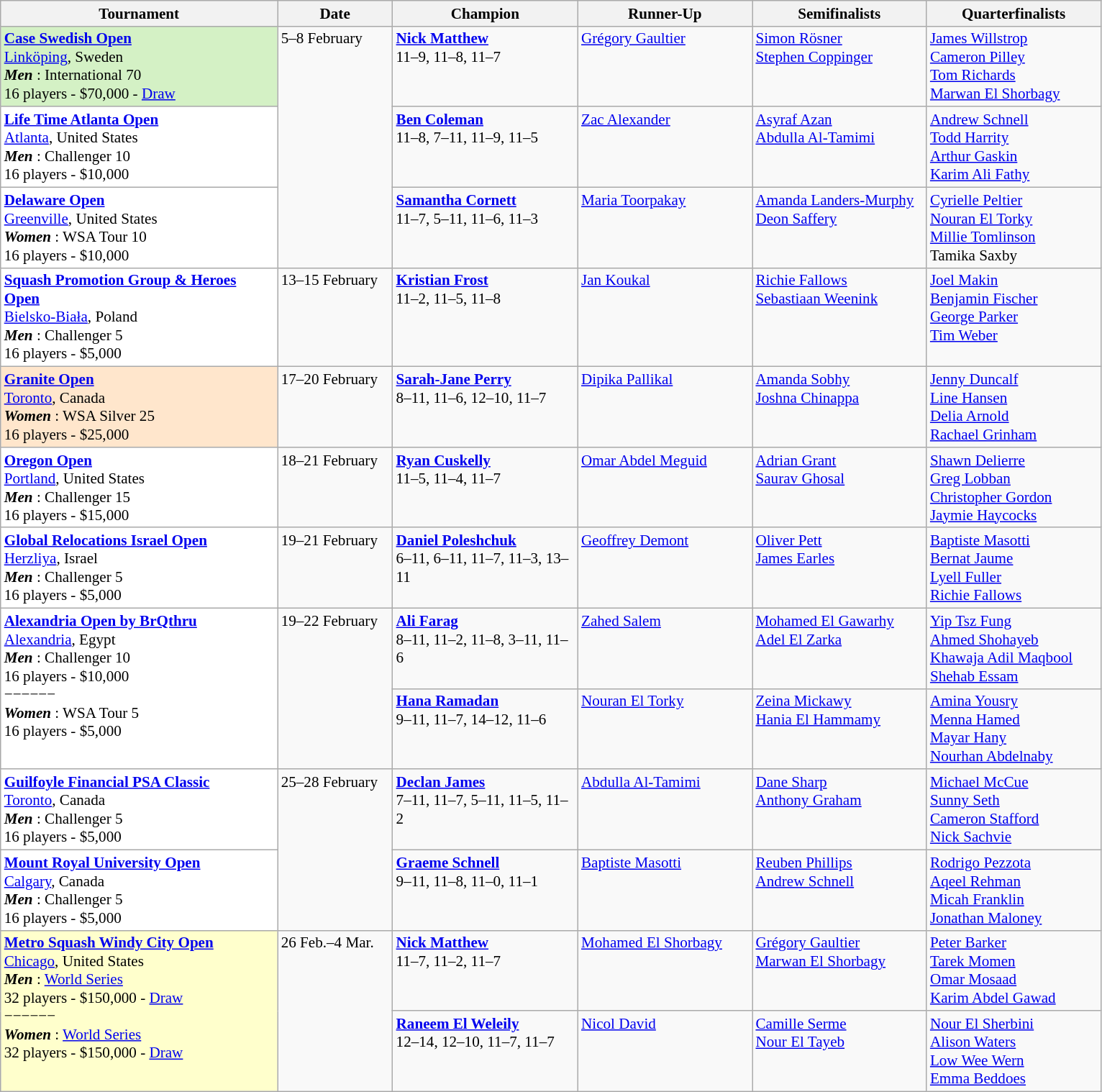<table class="wikitable" style="font-size:88%">
<tr>
<th width=250>Tournament</th>
<th width=100>Date</th>
<th width=165>Champion</th>
<th width=155>Runner-Up</th>
<th width=155>Semifinalists</th>
<th width=155>Quarterfinalists</th>
</tr>
<tr valign=top>
<td style="background:#D4F1C5;"><strong><a href='#'>Case Swedish Open</a></strong><br> <a href='#'>Linköping</a>, Sweden<br><strong> <em>Men</em> </strong>: International 70<br>16 players - $70,000 - <a href='#'>Draw</a></td>
<td rowspan=3>5–8 February</td>
<td> <strong><a href='#'>Nick Matthew</a></strong><br>11–9, 11–8, 11–7</td>
<td> <a href='#'>Grégory Gaultier</a></td>
<td> <a href='#'>Simon Rösner</a><br> <a href='#'>Stephen Coppinger</a></td>
<td> <a href='#'>James Willstrop</a><br> <a href='#'>Cameron Pilley</a><br> <a href='#'>Tom Richards</a><br> <a href='#'>Marwan El Shorbagy</a></td>
</tr>
<tr valign=top>
<td style="background:#fff;"><strong><a href='#'>Life Time Atlanta Open</a></strong><br> <a href='#'>Atlanta</a>, United States<br><strong> <em>Men</em> </strong>: Challenger 10<br>16 players - $10,000</td>
<td> <strong><a href='#'>Ben Coleman</a></strong><br>11–8, 7–11, 11–9, 11–5</td>
<td> <a href='#'>Zac Alexander</a></td>
<td> <a href='#'>Asyraf Azan</a><br> <a href='#'>Abdulla Al-Tamimi</a></td>
<td> <a href='#'>Andrew Schnell</a><br> <a href='#'>Todd Harrity</a><br> <a href='#'>Arthur Gaskin</a><br> <a href='#'>Karim Ali Fathy</a></td>
</tr>
<tr valign=top>
<td style="background:#fff;"><strong><a href='#'> Delaware Open</a></strong><br> <a href='#'>Greenville</a>, United States<br><strong> <em>Women</em> </strong>: WSA Tour 10<br>16 players - $10,000</td>
<td> <strong><a href='#'>Samantha Cornett</a></strong><br>11–7, 5–11, 11–6, 11–3</td>
<td> <a href='#'>Maria Toorpakay</a></td>
<td> <a href='#'>Amanda Landers-Murphy</a><br> <a href='#'>Deon Saffery</a></td>
<td> <a href='#'>Cyrielle Peltier</a><br> <a href='#'>Nouran El Torky</a><br> <a href='#'>Millie Tomlinson</a><br> Tamika Saxby</td>
</tr>
<tr valign=top>
<td style="background:#fff;"><strong><a href='#'>Squash Promotion Group & Heroes Open</a></strong><br> <a href='#'>Bielsko-Biała</a>, Poland<br><strong> <em>Men</em> </strong>: Challenger 5<br>16 players - $5,000</td>
<td>13–15 February</td>
<td> <strong><a href='#'>Kristian Frost</a></strong><br>11–2, 11–5, 11–8</td>
<td> <a href='#'>Jan Koukal</a></td>
<td> <a href='#'>Richie Fallows</a><br> <a href='#'>Sebastiaan Weenink</a></td>
<td> <a href='#'>Joel Makin</a><br> <a href='#'>Benjamin Fischer</a><br> <a href='#'>George Parker</a><br> <a href='#'>Tim Weber</a></td>
</tr>
<tr valign=top>
<td style="background:#ffe6cc;"><strong><a href='#'>Granite Open</a></strong><br> <a href='#'>Toronto</a>, Canada<br><strong> <em>Women</em> </strong>: WSA Silver 25<br>16 players - $25,000</td>
<td>17–20 February</td>
<td> <strong><a href='#'>Sarah-Jane Perry</a></strong><br>8–11, 11–6, 12–10, 11–7</td>
<td> <a href='#'>Dipika Pallikal</a></td>
<td> <a href='#'>Amanda Sobhy</a><br> <a href='#'>Joshna Chinappa</a></td>
<td> <a href='#'>Jenny Duncalf</a><br> <a href='#'>Line Hansen</a><br> <a href='#'>Delia Arnold</a><br> <a href='#'>Rachael Grinham</a></td>
</tr>
<tr valign=top>
<td style="background:#fff;"><strong><a href='#'>Oregon Open</a></strong><br> <a href='#'>Portland</a>, United States<br><strong> <em>Men</em> </strong>: Challenger 15<br>16 players - $15,000</td>
<td>18–21 February</td>
<td> <strong><a href='#'>Ryan Cuskelly</a></strong><br>11–5, 11–4, 11–7</td>
<td> <a href='#'>Omar Abdel Meguid</a></td>
<td> <a href='#'>Adrian Grant</a><br>  <a href='#'>Saurav Ghosal</a></td>
<td> <a href='#'>Shawn Delierre</a><br> <a href='#'>Greg Lobban</a><br> <a href='#'>Christopher Gordon</a><br> <a href='#'>Jaymie Haycocks</a></td>
</tr>
<tr valign=top>
<td style="background:#fff;"><strong><a href='#'>Global Relocations Israel Open</a></strong><br> <a href='#'>Herzliya</a>, Israel<br><strong> <em>Men</em> </strong>: Challenger 5<br>16 players - $5,000</td>
<td>19–21 February</td>
<td> <strong><a href='#'>Daniel Poleshchuk</a></strong><br>6–11, 6–11, 11–7, 11–3, 13–11</td>
<td> <a href='#'>Geoffrey Demont</a></td>
<td> <a href='#'>Oliver Pett</a><br> <a href='#'>James Earles</a></td>
<td> <a href='#'>Baptiste Masotti</a><br> <a href='#'>Bernat Jaume</a><br> <a href='#'>Lyell Fuller</a><br> <a href='#'>Richie Fallows</a></td>
</tr>
<tr valign=top>
<td rowspan=2 style="background:#fff;"><strong><a href='#'> Alexandria Open by BrQthru</a></strong><br> <a href='#'>Alexandria</a>, Egypt<br><strong> <em>Men</em> </strong>: Challenger 10<br>16 players - $10,000<br>−−−−−−<br><strong> <em>Women</em> </strong>: WSA Tour 5<br>16 players - $5,000</td>
<td rowspan=2>19–22 February</td>
<td> <strong><a href='#'>Ali Farag</a></strong><br>8–11, 11–2, 11–8, 3–11, 11–6</td>
<td> <a href='#'>Zahed Salem</a></td>
<td> <a href='#'>Mohamed El Gawarhy</a><br> <a href='#'>Adel El Zarka</a></td>
<td> <a href='#'>Yip Tsz Fung</a><br> <a href='#'>Ahmed Shohayeb</a><br> <a href='#'>Khawaja Adil Maqbool</a><br> <a href='#'>Shehab Essam</a></td>
</tr>
<tr valign=top>
<td> <strong><a href='#'>Hana Ramadan</a></strong><br>9–11, 11–7, 14–12, 11–6</td>
<td> <a href='#'>Nouran El Torky</a></td>
<td> <a href='#'>Zeina Mickawy</a><br> <a href='#'>Hania El Hammamy</a></td>
<td> <a href='#'>Amina Yousry</a><br> <a href='#'>Menna Hamed</a><br> <a href='#'>Mayar Hany</a><br> <a href='#'>Nourhan Abdelnaby</a></td>
</tr>
<tr valign=top>
<td style="background:#fff;"><strong><a href='#'>Guilfoyle Financial PSA Classic</a></strong><br> <a href='#'>Toronto</a>, Canada<br><strong> <em>Men</em> </strong>: Challenger 5<br>16 players - $5,000</td>
<td rowspan=2>25–28 February</td>
<td> <strong><a href='#'>Declan James</a></strong><br>7–11, 11–7, 5–11, 11–5, 11–2</td>
<td> <a href='#'>Abdulla Al-Tamimi</a></td>
<td> <a href='#'>Dane Sharp</a><br> <a href='#'>Anthony Graham</a></td>
<td> <a href='#'>Michael McCue</a><br> <a href='#'>Sunny Seth</a><br> <a href='#'>Cameron Stafford</a><br> <a href='#'>Nick Sachvie</a></td>
</tr>
<tr valign=top>
<td style="background:#fff;"><strong><a href='#'>Mount Royal University Open</a></strong><br> <a href='#'>Calgary</a>, Canada<br><strong> <em>Men</em> </strong>: Challenger 5<br>16 players - $5,000</td>
<td> <strong><a href='#'>Graeme Schnell</a></strong><br>9–11, 11–8, 11–0, 11–1</td>
<td> <a href='#'>Baptiste Masotti</a></td>
<td> <a href='#'>Reuben Phillips</a><br> <a href='#'>Andrew Schnell</a></td>
<td> <a href='#'>Rodrigo Pezzota</a><br> <a href='#'>Aqeel Rehman</a><br> <a href='#'>Micah Franklin</a><br> <a href='#'>Jonathan Maloney</a></td>
</tr>
<tr valign=top>
<td rowspan=2 style="background:#ffc;"><strong><a href='#'>Metro Squash Windy City Open</a></strong><br> <a href='#'>Chicago</a>, United States<br><strong> <em>Men</em> </strong>: <a href='#'>World Series</a><br>32 players - $150,000 - <a href='#'>Draw</a><br>−−−−−−<br><strong> <em>Women</em> </strong>: <a href='#'>World Series</a><br>32 players - $150,000 - <a href='#'>Draw</a></td>
<td rowspan=2>26 Feb.–4 Mar.</td>
<td> <strong><a href='#'>Nick Matthew</a></strong><br>11–7, 11–2, 11–7</td>
<td> <a href='#'>Mohamed El Shorbagy</a></td>
<td> <a href='#'>Grégory Gaultier</a><br> <a href='#'>Marwan El Shorbagy</a></td>
<td> <a href='#'>Peter Barker</a><br> <a href='#'>Tarek Momen</a><br> <a href='#'>Omar Mosaad</a><br> <a href='#'>Karim Abdel Gawad</a></td>
</tr>
<tr valign=top>
<td> <strong><a href='#'>Raneem El Weleily</a></strong><br>12–14, 12–10, 11–7, 11–7</td>
<td> <a href='#'>Nicol David</a></td>
<td> <a href='#'>Camille Serme</a><br> <a href='#'>Nour El Tayeb</a></td>
<td> <a href='#'>Nour El Sherbini</a><br> <a href='#'>Alison Waters</a><br> <a href='#'>Low Wee Wern</a><br> <a href='#'>Emma Beddoes</a></td>
</tr>
</table>
